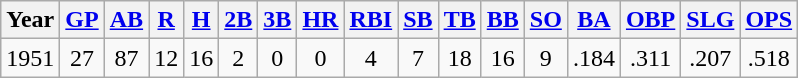<table class="wikitable">
<tr>
<th>Year</th>
<th><a href='#'>GP</a></th>
<th><a href='#'>AB</a></th>
<th><a href='#'>R</a></th>
<th><a href='#'>H</a></th>
<th><a href='#'>2B</a></th>
<th><a href='#'>3B</a></th>
<th><a href='#'>HR</a></th>
<th><a href='#'>RBI</a></th>
<th><a href='#'>SB</a></th>
<th><a href='#'>TB</a></th>
<th><a href='#'>BB</a></th>
<th><a href='#'>SO</a></th>
<th><a href='#'>BA</a></th>
<th><a href='#'>OBP</a></th>
<th><a href='#'>SLG</a></th>
<th><a href='#'>OPS</a></th>
</tr>
<tr align=center>
<td>1951</td>
<td>27</td>
<td>87</td>
<td>12</td>
<td>16</td>
<td>2</td>
<td>0</td>
<td>0</td>
<td>4</td>
<td>7</td>
<td>18</td>
<td>16</td>
<td>9</td>
<td>.184</td>
<td>.311</td>
<td>.207</td>
<td>.518</td>
</tr>
</table>
